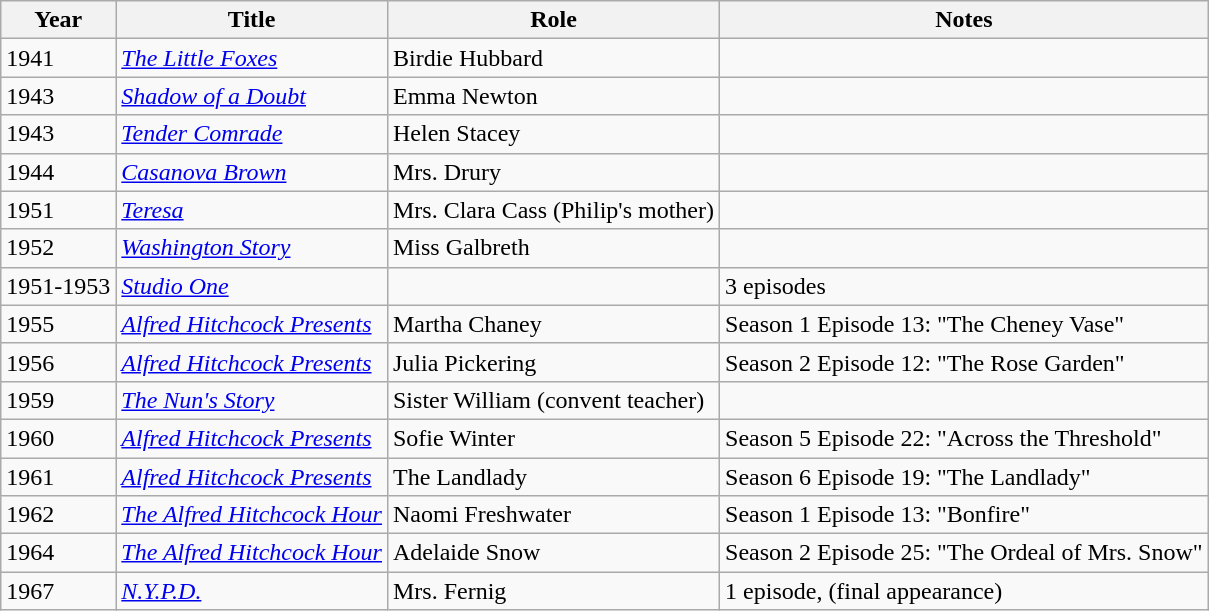<table class="wikitable">
<tr>
<th>Year</th>
<th>Title</th>
<th>Role</th>
<th>Notes</th>
</tr>
<tr>
<td>1941</td>
<td><em><a href='#'>The Little Foxes</a></em></td>
<td>Birdie Hubbard</td>
<td></td>
</tr>
<tr>
<td>1943</td>
<td><em><a href='#'>Shadow of a Doubt</a></em></td>
<td>Emma Newton</td>
<td></td>
</tr>
<tr>
<td>1943</td>
<td><em><a href='#'>Tender Comrade</a></em></td>
<td>Helen Stacey</td>
<td></td>
</tr>
<tr>
<td>1944</td>
<td><em><a href='#'>Casanova Brown</a></em></td>
<td>Mrs. Drury</td>
<td></td>
</tr>
<tr>
<td>1951</td>
<td><em><a href='#'>Teresa</a></em></td>
<td>Mrs. Clara Cass (Philip's mother)</td>
<td></td>
</tr>
<tr>
<td>1952</td>
<td><em><a href='#'>Washington Story</a></em></td>
<td>Miss Galbreth</td>
<td></td>
</tr>
<tr>
<td>1951-1953</td>
<td><em><a href='#'>Studio One</a></em></td>
<td></td>
<td>3 episodes</td>
</tr>
<tr>
<td>1955</td>
<td><em><a href='#'>Alfred Hitchcock Presents</a></em></td>
<td>Martha Chaney</td>
<td>Season 1 Episode 13: "The Cheney Vase"</td>
</tr>
<tr>
<td>1956</td>
<td><em><a href='#'>Alfred Hitchcock Presents</a></em></td>
<td>Julia Pickering</td>
<td>Season 2 Episode 12: "The Rose Garden"</td>
</tr>
<tr>
<td>1959</td>
<td><em><a href='#'>The Nun's Story</a></em></td>
<td>Sister William (convent teacher)</td>
<td></td>
</tr>
<tr>
<td>1960</td>
<td><em><a href='#'>Alfred Hitchcock Presents</a></em></td>
<td>Sofie Winter</td>
<td>Season 5 Episode 22: "Across the Threshold"</td>
</tr>
<tr>
<td>1961</td>
<td><em><a href='#'>Alfred Hitchcock Presents</a></em></td>
<td>The Landlady</td>
<td>Season 6 Episode 19: "The Landlady"</td>
</tr>
<tr>
<td>1962</td>
<td><em><a href='#'>The Alfred Hitchcock Hour</a></em></td>
<td>Naomi Freshwater</td>
<td>Season 1 Episode 13: "Bonfire"</td>
</tr>
<tr>
<td>1964</td>
<td><em><a href='#'>The Alfred Hitchcock Hour</a></em></td>
<td>Adelaide Snow</td>
<td>Season 2 Episode 25: "The Ordeal of Mrs. Snow"</td>
</tr>
<tr>
<td>1967</td>
<td><em><a href='#'>N.Y.P.D.</a></em></td>
<td>Mrs. Fernig</td>
<td>1 episode, (final appearance)</td>
</tr>
</table>
